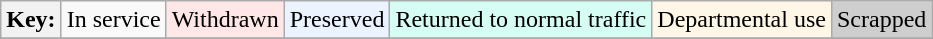<table class="wikitable">
<tr>
<th>Key:</th>
<td>In service</td>
<td bgcolor=#fee7e6>Withdrawn</td>
<td bgcolor=#eaf3ff>Preserved</td>
<td bgcolor=#d5fdf4>Returned to normal traffic</td>
<td bgcolor=#fef6e7>Departmental use</td>
<td bgcolor=#CECECE>Scrapped</td>
</tr>
<tr>
</tr>
</table>
